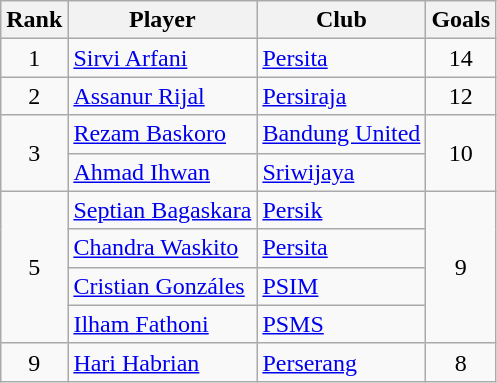<table class="wikitable" style="text-align:center">
<tr>
<th>Rank</th>
<th>Player</th>
<th>Club</th>
<th>Goals</th>
</tr>
<tr>
<td>1</td>
<td align="left"> <a href='#'>Sirvi Arfani</a></td>
<td align="left"><a href='#'>Persita</a></td>
<td>14</td>
</tr>
<tr>
<td>2</td>
<td align="left"> <a href='#'>Assanur Rijal</a></td>
<td align="left"><a href='#'>Persiraja</a></td>
<td>12</td>
</tr>
<tr>
<td rowspan="2">3</td>
<td align="left"> <a href='#'>Rezam Baskoro</a></td>
<td align="left"><a href='#'>Bandung United</a></td>
<td rowspan="2">10</td>
</tr>
<tr>
<td align="left"> <a href='#'>Ahmad Ihwan</a></td>
<td align="left"><a href='#'>Sriwijaya</a></td>
</tr>
<tr>
<td rowspan="4">5</td>
<td align="left"> <a href='#'>Septian Bagaskara</a></td>
<td align="left"><a href='#'>Persik</a></td>
<td rowspan="4">9</td>
</tr>
<tr>
<td align="left"> <a href='#'>Chandra Waskito</a></td>
<td align="left"><a href='#'>Persita</a></td>
</tr>
<tr>
<td align="left"> <a href='#'>Cristian Gonzáles</a></td>
<td align="left"><a href='#'>PSIM</a></td>
</tr>
<tr>
<td align="left"> <a href='#'>Ilham Fathoni</a></td>
<td align="left"><a href='#'>PSMS</a></td>
</tr>
<tr>
<td>9</td>
<td align="left"> <a href='#'>Hari Habrian</a></td>
<td align="left"><a href='#'>Perserang</a></td>
<td>8</td>
</tr>
</table>
